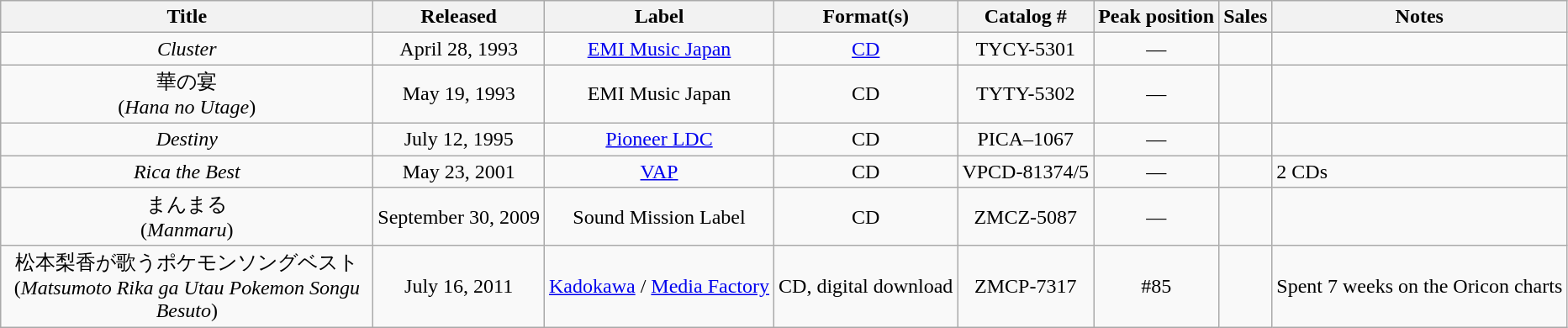<table class="wikitable plainrowheaders" style="text-align:center;">
<tr>
<th style="width:18em;">Title</th>
<th>Released</th>
<th>Label</th>
<th>Format(s)</th>
<th>Catalog #</th>
<th>Peak position</th>
<th>Sales</th>
<th>Notes</th>
</tr>
<tr>
<td><em>Cluster</em></td>
<td>April 28, 1993</td>
<td><a href='#'>EMI Music Japan</a></td>
<td><a href='#'>CD</a></td>
<td>TYCY-5301</td>
<td>—</td>
<td></td>
<td align="left"></td>
</tr>
<tr>
<td>華の宴<br>(<em>Hana no Utage</em>)</td>
<td>May 19, 1993</td>
<td>EMI Music Japan</td>
<td>CD</td>
<td>TYTY-5302</td>
<td>—</td>
<td></td>
<td align="left"></td>
</tr>
<tr>
<td><em>Destiny</em></td>
<td>July 12, 1995</td>
<td><a href='#'>Pioneer LDC</a></td>
<td>CD</td>
<td>PICA–1067</td>
<td>—</td>
<td></td>
<td align="left"></td>
</tr>
<tr>
<td><em>Rica the Best</em></td>
<td>May 23, 2001</td>
<td><a href='#'>VAP</a></td>
<td>CD</td>
<td>VPCD-81374/5</td>
<td>—</td>
<td></td>
<td align="left">2 CDs<br></td>
</tr>
<tr>
<td>まんまる<br>(<em>Manmaru</em>)</td>
<td>September 30, 2009</td>
<td>Sound Mission Label</td>
<td>CD</td>
<td>ZMCZ-5087</td>
<td>—</td>
<td></td>
<td align="left"></td>
</tr>
<tr>
<td>松本梨香が歌うポケモンソングベスト<br>(<em>Matsumoto Rika ga Utau Pokemon Songu Besuto</em>)</td>
<td>July 16, 2011</td>
<td><a href='#'>Kadokawa</a> / <a href='#'>Media Factory</a></td>
<td>CD, digital download</td>
<td>ZMCP-7317</td>
<td>#85</td>
<td></td>
<td align="left">Spent 7 weeks on the Oricon charts</td>
</tr>
</table>
